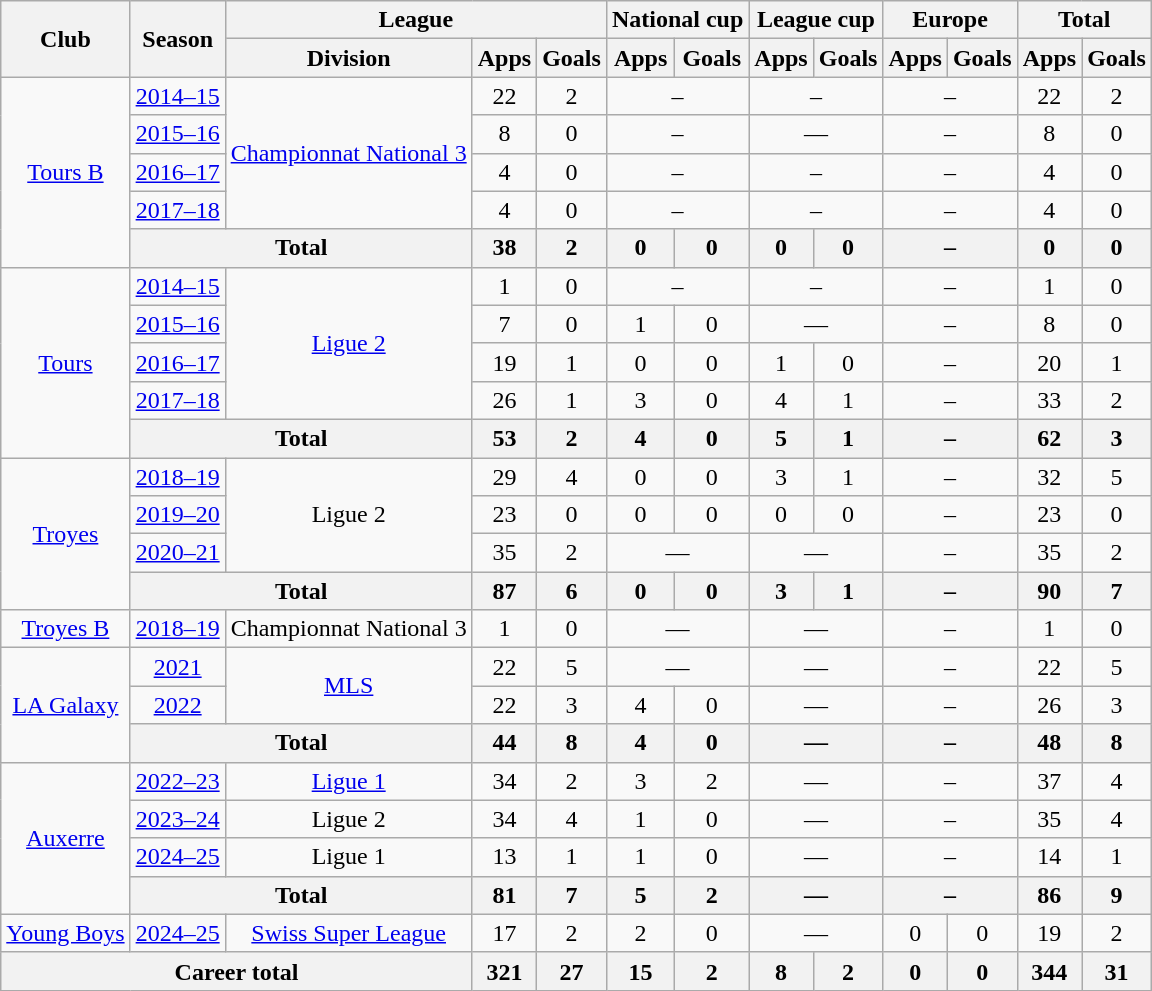<table class="wikitable" style="text-align:center">
<tr>
<th rowspan="2">Club</th>
<th rowspan="2">Season</th>
<th colspan="3">League</th>
<th colspan="2">National cup</th>
<th colspan="2">League cup</th>
<th colspan="2">Europe</th>
<th colspan="2">Total</th>
</tr>
<tr>
<th>Division</th>
<th>Apps</th>
<th>Goals</th>
<th>Apps</th>
<th>Goals</th>
<th>Apps</th>
<th>Goals</th>
<th>Apps</th>
<th>Goals</th>
<th>Apps</th>
<th>Goals</th>
</tr>
<tr>
<td rowspan="5"><a href='#'>Tours B</a></td>
<td><a href='#'>2014–15</a></td>
<td rowspan="4"><a href='#'>Championnat National 3</a></td>
<td>22</td>
<td>2</td>
<td colspan="2">–</td>
<td colspan="2">–</td>
<td colspan="2">–</td>
<td>22</td>
<td>2</td>
</tr>
<tr>
<td><a href='#'>2015–16</a></td>
<td>8</td>
<td>0</td>
<td colspan="2">–</td>
<td colspan="2">—</td>
<td colspan="2">–</td>
<td>8</td>
<td>0</td>
</tr>
<tr>
<td><a href='#'>2016–17</a></td>
<td>4</td>
<td>0</td>
<td colspan="2">–</td>
<td colspan="2">–</td>
<td colspan="2">–</td>
<td>4</td>
<td>0</td>
</tr>
<tr>
<td><a href='#'>2017–18</a></td>
<td>4</td>
<td>0</td>
<td colspan="2">–</td>
<td colspan="2">–</td>
<td colspan="2">–</td>
<td>4</td>
<td>0</td>
</tr>
<tr>
<th colspan="2">Total</th>
<th>38</th>
<th>2</th>
<th>0</th>
<th>0</th>
<th>0</th>
<th>0</th>
<th colspan="2">–</th>
<th>0</th>
<th>0</th>
</tr>
<tr>
<td rowspan="5"><a href='#'>Tours</a></td>
<td><a href='#'>2014–15</a></td>
<td rowspan="4"><a href='#'>Ligue 2</a></td>
<td>1</td>
<td>0</td>
<td colspan="2">–</td>
<td colspan="2">–</td>
<td colspan="2">–</td>
<td>1</td>
<td>0</td>
</tr>
<tr>
<td><a href='#'>2015–16</a></td>
<td>7</td>
<td>0</td>
<td>1</td>
<td>0</td>
<td colspan="2">—</td>
<td colspan="2">–</td>
<td>8</td>
<td>0</td>
</tr>
<tr>
<td><a href='#'>2016–17</a></td>
<td>19</td>
<td>1</td>
<td>0</td>
<td>0</td>
<td>1</td>
<td>0</td>
<td colspan="2">–</td>
<td>20</td>
<td>1</td>
</tr>
<tr>
<td><a href='#'>2017–18</a></td>
<td>26</td>
<td>1</td>
<td>3</td>
<td>0</td>
<td>4</td>
<td>1</td>
<td colspan="2">–</td>
<td>33</td>
<td>2</td>
</tr>
<tr>
<th colspan="2">Total</th>
<th>53</th>
<th>2</th>
<th>4</th>
<th>0</th>
<th>5</th>
<th>1</th>
<th colspan="2">–</th>
<th>62</th>
<th>3</th>
</tr>
<tr>
<td rowspan="4"><a href='#'>Troyes</a></td>
<td><a href='#'>2018–19</a></td>
<td rowspan="3">Ligue 2</td>
<td>29</td>
<td>4</td>
<td>0</td>
<td>0</td>
<td>3</td>
<td>1</td>
<td colspan="2">–</td>
<td>32</td>
<td>5</td>
</tr>
<tr>
<td><a href='#'>2019–20</a></td>
<td>23</td>
<td>0</td>
<td>0</td>
<td>0</td>
<td>0</td>
<td>0</td>
<td colspan="2">–</td>
<td>23</td>
<td>0</td>
</tr>
<tr>
<td><a href='#'>2020–21</a></td>
<td>35</td>
<td>2</td>
<td colspan="2">—</td>
<td colspan="2">—</td>
<td colspan="2">–</td>
<td>35</td>
<td>2</td>
</tr>
<tr>
<th colspan="2">Total</th>
<th>87</th>
<th>6</th>
<th>0</th>
<th>0</th>
<th>3</th>
<th>1</th>
<th colspan="2">–</th>
<th>90</th>
<th>7</th>
</tr>
<tr>
<td><a href='#'>Troyes B</a></td>
<td><a href='#'>2018–19</a></td>
<td>Championnat National 3</td>
<td>1</td>
<td>0</td>
<td colspan="2">—</td>
<td colspan="2">—</td>
<td colspan="2">–</td>
<td>1</td>
<td>0</td>
</tr>
<tr>
<td rowspan="3"><a href='#'>LA Galaxy</a></td>
<td><a href='#'>2021</a></td>
<td rowspan="2"><a href='#'>MLS</a></td>
<td>22</td>
<td>5</td>
<td colspan="2">—</td>
<td colspan="2">—</td>
<td colspan="2">–</td>
<td>22</td>
<td>5</td>
</tr>
<tr>
<td><a href='#'>2022</a></td>
<td>22</td>
<td>3</td>
<td>4</td>
<td>0</td>
<td colspan="2">—</td>
<td colspan="2">–</td>
<td>26</td>
<td>3</td>
</tr>
<tr>
<th colspan="2">Total</th>
<th>44</th>
<th>8</th>
<th>4</th>
<th>0</th>
<th colspan="2">—</th>
<th colspan="2">–</th>
<th>48</th>
<th>8</th>
</tr>
<tr>
<td rowspan="4"><a href='#'>Auxerre</a></td>
<td><a href='#'>2022–23</a></td>
<td><a href='#'>Ligue 1</a></td>
<td>34</td>
<td>2</td>
<td>3</td>
<td>2</td>
<td colspan="2">—</td>
<td colspan="2">–</td>
<td>37</td>
<td>4</td>
</tr>
<tr>
<td><a href='#'>2023–24</a></td>
<td>Ligue 2</td>
<td>34</td>
<td>4</td>
<td>1</td>
<td>0</td>
<td colspan="2">—</td>
<td colspan="2">–</td>
<td>35</td>
<td>4</td>
</tr>
<tr>
<td><a href='#'>2024–25</a></td>
<td>Ligue 1</td>
<td>13</td>
<td>1</td>
<td>1</td>
<td>0</td>
<td colspan="2">—</td>
<td colspan="2">–</td>
<td>14</td>
<td>1</td>
</tr>
<tr>
<th colspan="2">Total</th>
<th>81</th>
<th>7</th>
<th>5</th>
<th>2</th>
<th colspan="2">—</th>
<th colspan="2">–</th>
<th>86</th>
<th>9</th>
</tr>
<tr>
<td><a href='#'>Young Boys</a></td>
<td><a href='#'>2024–25</a></td>
<td><a href='#'>Swiss Super League</a></td>
<td>17</td>
<td>2</td>
<td>2</td>
<td>0</td>
<td colspan="2">—</td>
<td>0</td>
<td>0</td>
<td>19</td>
<td>2</td>
</tr>
<tr>
<th colspan="3">Career total</th>
<th>321</th>
<th>27</th>
<th>15</th>
<th>2</th>
<th>8</th>
<th>2</th>
<th>0</th>
<th>0</th>
<th>344</th>
<th>31</th>
</tr>
</table>
